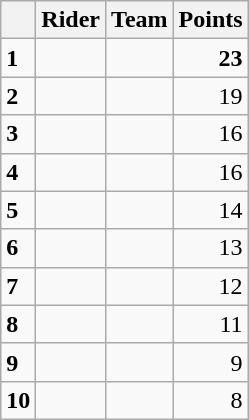<table class="wikitable">
<tr>
<th></th>
<th>Rider</th>
<th>Team</th>
<th>Points</th>
</tr>
<tr>
<td><strong>1</strong></td>
<td><strong> </strong></td>
<td><strong></strong></td>
<td align=right><strong>23</strong></td>
</tr>
<tr>
<td><strong>2</strong></td>
<td></td>
<td></td>
<td align=right>19</td>
</tr>
<tr>
<td><strong>3</strong></td>
<td></td>
<td></td>
<td align=right>16</td>
</tr>
<tr>
<td><strong>4</strong></td>
<td></td>
<td></td>
<td align=right>16</td>
</tr>
<tr>
<td><strong>5</strong></td>
<td></td>
<td></td>
<td align=right>14</td>
</tr>
<tr>
<td><strong>6</strong></td>
<td></td>
<td></td>
<td align=right>13</td>
</tr>
<tr>
<td><strong>7</strong></td>
<td></td>
<td></td>
<td align=right>12</td>
</tr>
<tr>
<td><strong>8</strong></td>
<td></td>
<td></td>
<td align=right>11</td>
</tr>
<tr>
<td><strong>9</strong></td>
<td></td>
<td></td>
<td align=right>9</td>
</tr>
<tr>
<td><strong>10</strong></td>
<td></td>
<td></td>
<td align=right>8</td>
</tr>
</table>
